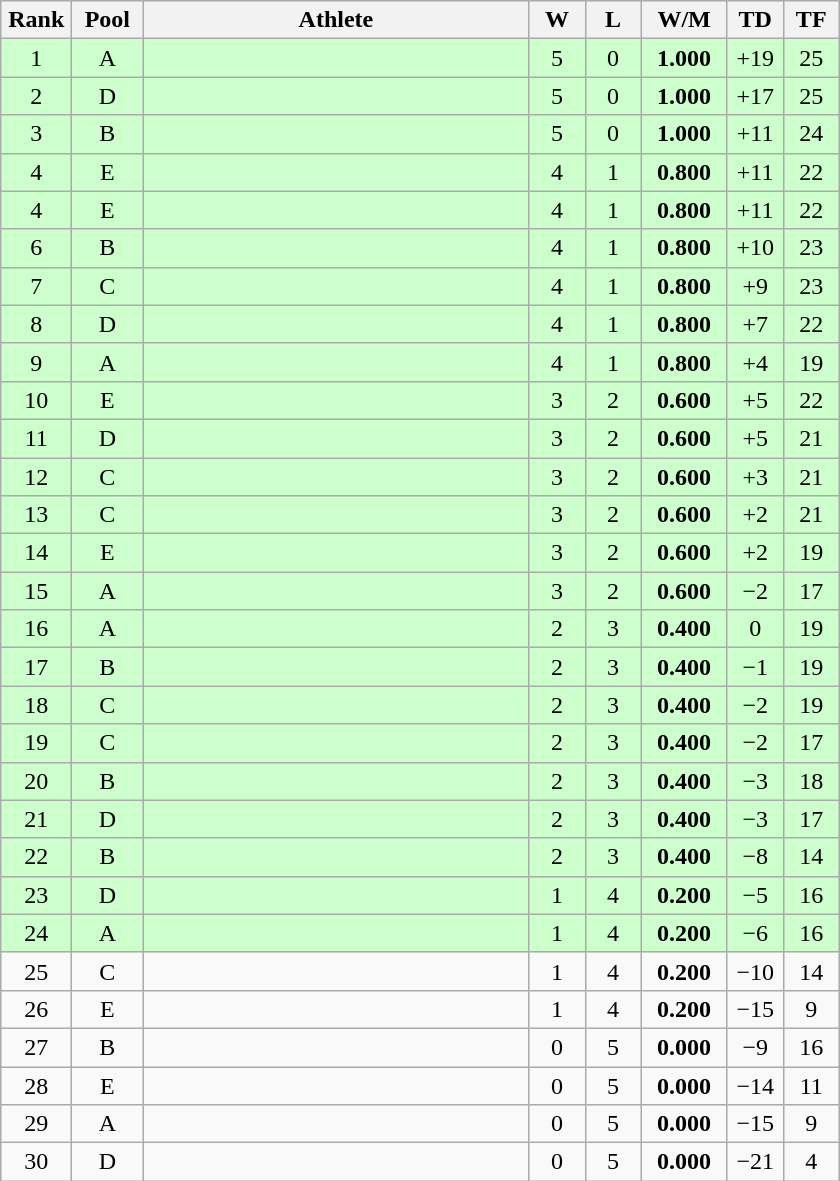<table class=wikitable style="text-align:center">
<tr>
<th width=40>Rank</th>
<th width=40>Pool</th>
<th width=250>Athlete</th>
<th width=30>W</th>
<th width=30>L</th>
<th width=50>W/M</th>
<th width=30>TD</th>
<th width=30>TF</th>
</tr>
<tr bgcolor="ccffcc">
<td>1</td>
<td>A</td>
<td align=left></td>
<td>5</td>
<td>0</td>
<td><strong>1.000</strong></td>
<td>+19</td>
<td>25</td>
</tr>
<tr bgcolor="ccffcc">
<td>2</td>
<td>D</td>
<td align=left></td>
<td>5</td>
<td>0</td>
<td><strong>1.000</strong></td>
<td>+17</td>
<td>25</td>
</tr>
<tr bgcolor="ccffcc">
<td>3</td>
<td>B</td>
<td align=left></td>
<td>5</td>
<td>0</td>
<td><strong>1.000</strong></td>
<td>+11</td>
<td>24</td>
</tr>
<tr bgcolor="ccffcc">
<td>4</td>
<td>E</td>
<td align=left></td>
<td>4</td>
<td>1</td>
<td><strong>0.800</strong></td>
<td>+11</td>
<td>22</td>
</tr>
<tr bgcolor="ccffcc">
<td>4</td>
<td>E</td>
<td align=left></td>
<td>4</td>
<td>1</td>
<td><strong>0.800</strong></td>
<td>+11</td>
<td>22</td>
</tr>
<tr bgcolor="ccffcc">
<td>6</td>
<td>B</td>
<td align=left></td>
<td>4</td>
<td>1</td>
<td><strong>0.800</strong></td>
<td>+10</td>
<td>23</td>
</tr>
<tr bgcolor="ccffcc">
<td>7</td>
<td>C</td>
<td align=left></td>
<td>4</td>
<td>1</td>
<td><strong>0.800</strong></td>
<td>+9</td>
<td>23</td>
</tr>
<tr bgcolor="ccffcc">
<td>8</td>
<td>D</td>
<td align=left></td>
<td>4</td>
<td>1</td>
<td><strong>0.800</strong></td>
<td>+7</td>
<td>22</td>
</tr>
<tr bgcolor="ccffcc">
<td>9</td>
<td>A</td>
<td align=left></td>
<td>4</td>
<td>1</td>
<td><strong>0.800</strong></td>
<td>+4</td>
<td>19</td>
</tr>
<tr bgcolor="ccffcc">
<td>10</td>
<td>E</td>
<td align=left></td>
<td>3</td>
<td>2</td>
<td><strong>0.600</strong></td>
<td>+5</td>
<td>22</td>
</tr>
<tr bgcolor="ccffcc">
<td>11</td>
<td>D</td>
<td align=left></td>
<td>3</td>
<td>2</td>
<td><strong>0.600</strong></td>
<td>+5</td>
<td>21</td>
</tr>
<tr bgcolor="ccffcc">
<td>12</td>
<td>C</td>
<td align=left></td>
<td>3</td>
<td>2</td>
<td><strong>0.600</strong></td>
<td>+3</td>
<td>21</td>
</tr>
<tr bgcolor="ccffcc">
<td>13</td>
<td>C</td>
<td align=left></td>
<td>3</td>
<td>2</td>
<td><strong>0.600</strong></td>
<td>+2</td>
<td>21</td>
</tr>
<tr bgcolor="ccffcc">
<td>14</td>
<td>E</td>
<td align=left></td>
<td>3</td>
<td>2</td>
<td><strong>0.600</strong></td>
<td>+2</td>
<td>19</td>
</tr>
<tr bgcolor="ccffcc">
<td>15</td>
<td>A</td>
<td align=left></td>
<td>3</td>
<td>2</td>
<td><strong>0.600</strong></td>
<td>−2</td>
<td>17</td>
</tr>
<tr bgcolor="ccffcc">
<td>16</td>
<td>A</td>
<td align=left></td>
<td>2</td>
<td>3</td>
<td><strong>0.400</strong></td>
<td>0</td>
<td>19</td>
</tr>
<tr bgcolor="ccffcc">
<td>17</td>
<td>B</td>
<td align=left></td>
<td>2</td>
<td>3</td>
<td><strong>0.400</strong></td>
<td>−1</td>
<td>19</td>
</tr>
<tr bgcolor="ccffcc">
<td>18</td>
<td>C</td>
<td align=left></td>
<td>2</td>
<td>3</td>
<td><strong>0.400</strong></td>
<td>−2</td>
<td>19</td>
</tr>
<tr bgcolor="ccffcc">
<td>19</td>
<td>C</td>
<td align=left></td>
<td>2</td>
<td>3</td>
<td><strong>0.400</strong></td>
<td>−2</td>
<td>17</td>
</tr>
<tr bgcolor="ccffcc">
<td>20</td>
<td>B</td>
<td align=left></td>
<td>2</td>
<td>3</td>
<td><strong>0.400</strong></td>
<td>−3</td>
<td>18</td>
</tr>
<tr bgcolor="ccffcc">
<td>21</td>
<td>D</td>
<td align=left></td>
<td>2</td>
<td>3</td>
<td><strong>0.400</strong></td>
<td>−3</td>
<td>17</td>
</tr>
<tr bgcolor="ccffcc">
<td>22</td>
<td>B</td>
<td align=left></td>
<td>2</td>
<td>3</td>
<td><strong>0.400</strong></td>
<td>−8</td>
<td>14</td>
</tr>
<tr bgcolor="ccffcc">
<td>23</td>
<td>D</td>
<td align=left></td>
<td>1</td>
<td>4</td>
<td><strong>0.200</strong></td>
<td>−5</td>
<td>16</td>
</tr>
<tr bgcolor="ccffcc">
<td>24</td>
<td>A</td>
<td align=left></td>
<td>1</td>
<td>4</td>
<td><strong>0.200</strong></td>
<td>−6</td>
<td>16</td>
</tr>
<tr>
<td>25</td>
<td>C</td>
<td align=left></td>
<td>1</td>
<td>4</td>
<td><strong>0.200</strong></td>
<td>−10</td>
<td>14</td>
</tr>
<tr>
<td>26</td>
<td>E</td>
<td align=left></td>
<td>1</td>
<td>4</td>
<td><strong>0.200</strong></td>
<td>−15</td>
<td>9</td>
</tr>
<tr>
<td>27</td>
<td>B</td>
<td align=left></td>
<td>0</td>
<td>5</td>
<td><strong>0.000</strong></td>
<td>−9</td>
<td>16</td>
</tr>
<tr>
<td>28</td>
<td>E</td>
<td align=left></td>
<td>0</td>
<td>5</td>
<td><strong>0.000</strong></td>
<td>−14</td>
<td>11</td>
</tr>
<tr>
<td>29</td>
<td>A</td>
<td align=left></td>
<td>0</td>
<td>5</td>
<td><strong>0.000</strong></td>
<td>−15</td>
<td>9</td>
</tr>
<tr>
<td>30</td>
<td>D</td>
<td align=left></td>
<td>0</td>
<td>5</td>
<td><strong>0.000</strong></td>
<td>−21</td>
<td>4</td>
</tr>
</table>
